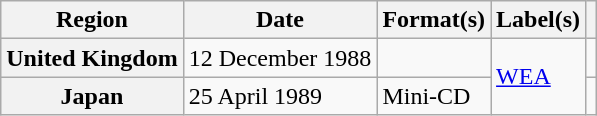<table class="wikitable plainrowheaders">
<tr>
<th scope="col">Region</th>
<th scope="col">Date</th>
<th scope="col">Format(s)</th>
<th scope="col">Label(s)</th>
<th scope="col"></th>
</tr>
<tr>
<th scope="row">United Kingdom</th>
<td>12 December 1988</td>
<td></td>
<td rowspan="2"><a href='#'>WEA</a></td>
<td></td>
</tr>
<tr>
<th scope="row">Japan</th>
<td>25 April 1989</td>
<td>Mini-CD</td>
<td></td>
</tr>
</table>
